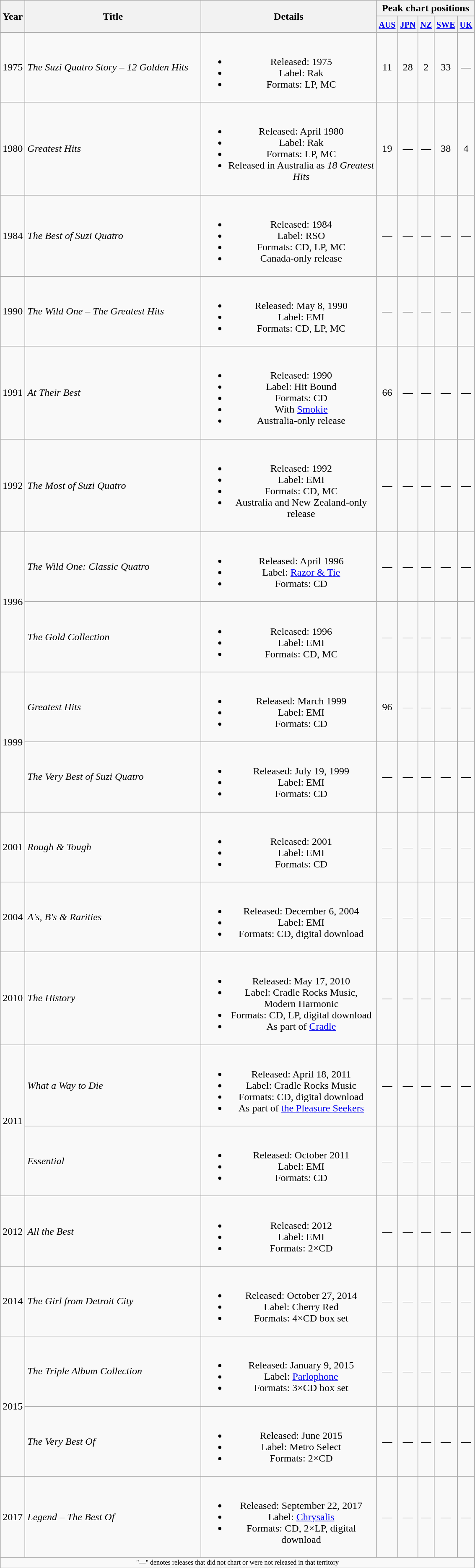<table class="wikitable" style="text-align:center">
<tr>
<th rowspan="2">Year</th>
<th rowspan="2" style="width:17em;">Title</th>
<th rowspan="2" style="width:17em;">Details</th>
<th colspan="5">Peak chart positions</th>
</tr>
<tr>
<th><small><a href='#'>AUS</a></small><br></th>
<th><small><a href='#'>JPN</a></small><br></th>
<th><small><a href='#'>NZ</a></small><br></th>
<th><small><a href='#'>SWE</a></small><br></th>
<th><small><a href='#'>UK</a></small><br></th>
</tr>
<tr>
<td>1975</td>
<td align="left"><em>The Suzi Quatro Story – 12 Golden Hits</em></td>
<td><br><ul><li>Released: 1975</li><li>Label: Rak</li><li>Formats: LP, MC</li></ul></td>
<td>11</td>
<td>28</td>
<td>2</td>
<td>33</td>
<td>—</td>
</tr>
<tr>
<td>1980</td>
<td align="left"><em>Greatest Hits</em></td>
<td><br><ul><li>Released: April 1980</li><li>Label: Rak</li><li>Formats: LP, MC</li><li>Released in Australia as <em>18 Greatest Hits</em></li></ul></td>
<td>19</td>
<td>—</td>
<td>—</td>
<td>38</td>
<td>4</td>
</tr>
<tr>
<td>1984</td>
<td align="left"><em>The Best of Suzi Quatro</em></td>
<td><br><ul><li>Released: 1984</li><li>Label: RSO</li><li>Formats: CD, LP, MC</li><li>Canada-only release</li></ul></td>
<td>—</td>
<td>—</td>
<td>—</td>
<td>—</td>
<td>—</td>
</tr>
<tr>
<td>1990</td>
<td align="left"><em>The Wild One – The Greatest Hits</em></td>
<td><br><ul><li>Released: May 8, 1990</li><li>Label: EMI</li><li>Formats: CD, LP, MC</li></ul></td>
<td>—</td>
<td>—</td>
<td>—</td>
<td>—</td>
<td>—</td>
</tr>
<tr>
<td>1991</td>
<td align="left"><em>At Their Best</em></td>
<td><br><ul><li>Released: 1990</li><li>Label: Hit Bound</li><li>Formats: CD</li><li>With <a href='#'>Smokie</a></li><li>Australia-only release</li></ul></td>
<td>66</td>
<td>—</td>
<td>—</td>
<td>—</td>
<td>—</td>
</tr>
<tr>
<td>1992</td>
<td align="left"><em>The Most of Suzi Quatro</em></td>
<td><br><ul><li>Released: 1992</li><li>Label: EMI</li><li>Formats: CD, MC</li><li>Australia and New Zealand-only release</li></ul></td>
<td>—</td>
<td>—</td>
<td>—</td>
<td>—</td>
<td>—</td>
</tr>
<tr>
<td rowspan="2">1996</td>
<td align="left"><em>The Wild One: Classic Quatro</em></td>
<td><br><ul><li>Released: April 1996</li><li>Label: <a href='#'>Razor & Tie</a></li><li>Formats: CD</li></ul></td>
<td>—</td>
<td>—</td>
<td>—</td>
<td>—</td>
<td>—</td>
</tr>
<tr>
<td align="left"><em>The Gold Collection</em></td>
<td><br><ul><li>Released: 1996</li><li>Label: EMI</li><li>Formats: CD, MC</li></ul></td>
<td>—</td>
<td>—</td>
<td>—</td>
<td>—</td>
<td>—</td>
</tr>
<tr>
<td rowspan="2">1999</td>
<td align="left"><em>Greatest Hits</em></td>
<td><br><ul><li>Released: March 1999</li><li>Label: EMI</li><li>Formats: CD</li></ul></td>
<td>96</td>
<td>—</td>
<td>—</td>
<td>—</td>
<td>—</td>
</tr>
<tr>
<td align="left"><em>The Very Best of Suzi Quatro</em></td>
<td><br><ul><li>Released: July 19, 1999</li><li>Label: EMI</li><li>Formats: CD</li></ul></td>
<td>—</td>
<td>—</td>
<td>—</td>
<td>—</td>
<td>—</td>
</tr>
<tr>
<td>2001</td>
<td align="left"><em>Rough & Tough</em></td>
<td><br><ul><li>Released: 2001</li><li>Label: EMI</li><li>Formats: CD</li></ul></td>
<td>—</td>
<td>—</td>
<td>—</td>
<td>—</td>
<td>—</td>
</tr>
<tr>
<td>2004</td>
<td align="left"><em>A's, B's & Rarities</em></td>
<td><br><ul><li>Released: December 6, 2004</li><li>Label: EMI</li><li>Formats: CD, digital download</li></ul></td>
<td>—</td>
<td>—</td>
<td>—</td>
<td>—</td>
<td>—</td>
</tr>
<tr>
<td>2010</td>
<td align="left"><em>The History</em></td>
<td><br><ul><li>Released: May 17, 2010</li><li>Label: Cradle Rocks Music, Modern Harmonic</li><li>Formats: CD, LP, digital download</li><li>As part of <a href='#'>Cradle</a></li></ul></td>
<td>—</td>
<td>—</td>
<td>—</td>
<td>—</td>
<td>—</td>
</tr>
<tr>
<td rowspan="2">2011</td>
<td align="left"><em>What a Way to Die</em></td>
<td><br><ul><li>Released: April 18, 2011</li><li>Label: Cradle Rocks Music</li><li>Formats: CD, digital download</li><li>As part of <a href='#'>the Pleasure Seekers</a></li></ul></td>
<td>—</td>
<td>—</td>
<td>—</td>
<td>—</td>
<td>—</td>
</tr>
<tr>
<td align="left"><em>Essential</em></td>
<td><br><ul><li>Released: October 2011</li><li>Label: EMI</li><li>Formats: CD</li></ul></td>
<td>—</td>
<td>—</td>
<td>—</td>
<td>—</td>
<td>—</td>
</tr>
<tr>
<td>2012</td>
<td align="left"><em>All the Best</em></td>
<td><br><ul><li>Released: 2012</li><li>Label: EMI</li><li>Formats: 2×CD</li></ul></td>
<td>—</td>
<td>—</td>
<td>—</td>
<td>—</td>
<td>—</td>
</tr>
<tr>
<td>2014</td>
<td align="left"><em>The Girl from Detroit City</em></td>
<td><br><ul><li>Released: October 27, 2014</li><li>Label: Cherry Red</li><li>Formats: 4×CD box set</li></ul></td>
<td>—</td>
<td>—</td>
<td>—</td>
<td>—</td>
<td>—</td>
</tr>
<tr>
<td rowspan="2">2015</td>
<td align="left"><em>The Triple Album Collection</em></td>
<td><br><ul><li>Released: January 9, 2015</li><li>Label: <a href='#'>Parlophone</a></li><li>Formats: 3×CD box set</li></ul></td>
<td>—</td>
<td>—</td>
<td>—</td>
<td>—</td>
<td>—</td>
</tr>
<tr>
<td align="left"><em>The Very Best Of</em></td>
<td><br><ul><li>Released: June 2015</li><li>Label: Metro Select</li><li>Formats: 2×CD</li></ul></td>
<td>—</td>
<td>—</td>
<td>—</td>
<td>—</td>
<td>—</td>
</tr>
<tr>
<td>2017</td>
<td align="left"><em>Legend – The Best Of</em></td>
<td><br><ul><li>Released: September 22, 2017</li><li>Label: <a href='#'>Chrysalis</a></li><li>Formats: CD, 2×LP, digital download</li></ul></td>
<td>—</td>
<td>—</td>
<td>—</td>
<td>—</td>
<td>—</td>
</tr>
<tr>
<td colspan="8" style="font-size:8pt">"—" denotes releases that did not chart or were not released in that territory</td>
</tr>
</table>
